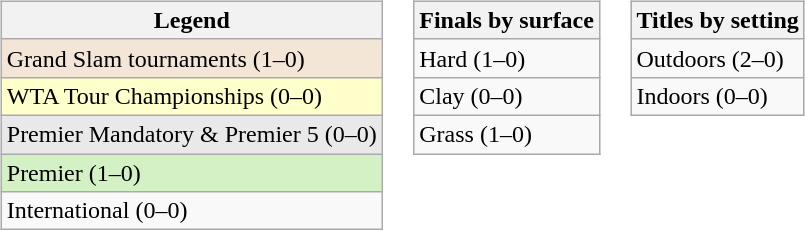<table>
<tr valign=top>
<td><br><table class="wikitable">
<tr>
<th>Legend</th>
</tr>
<tr>
<td style="background:#f3e6d7;">Grand Slam tournaments (1–0)</td>
</tr>
<tr>
<td style="background:#ffc;">WTA Tour Championships (0–0)</td>
</tr>
<tr>
<td style="background:#e9e9e9;">Premier Mandatory & Premier 5 (0–0)</td>
</tr>
<tr>
<td style="background:#d4f1c5;">Premier (1–0)</td>
</tr>
<tr>
<td>International (0–0)</td>
</tr>
</table>
</td>
<td><br><table class="wikitable">
<tr>
<th>Finals by surface</th>
</tr>
<tr>
<td>Hard (1–0)</td>
</tr>
<tr>
<td>Clay (0–0)</td>
</tr>
<tr>
<td>Grass (1–0)</td>
</tr>
</table>
</td>
<td><br><table class=wikitable>
<tr>
<th>Titles by setting</th>
</tr>
<tr>
<td>Outdoors (2–0)</td>
</tr>
<tr>
<td>Indoors (0–0)</td>
</tr>
</table>
</td>
</tr>
</table>
